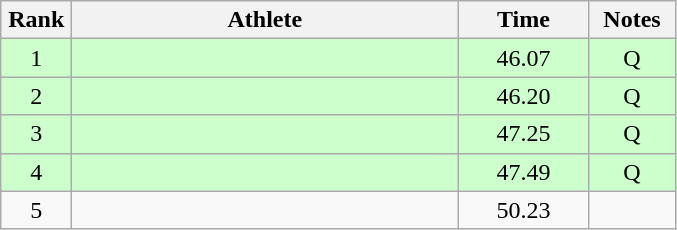<table class="wikitable" style="text-align:center">
<tr>
<th width=40>Rank</th>
<th width=250>Athlete</th>
<th width=80>Time</th>
<th width=50>Notes</th>
</tr>
<tr bgcolor=ccffcc>
<td>1</td>
<td align=left></td>
<td>46.07</td>
<td>Q</td>
</tr>
<tr bgcolor=ccffcc>
<td>2</td>
<td align=left></td>
<td>46.20</td>
<td>Q</td>
</tr>
<tr bgcolor=ccffcc>
<td>3</td>
<td align=left></td>
<td>47.25</td>
<td>Q</td>
</tr>
<tr bgcolor=ccffcc>
<td>4</td>
<td align=left></td>
<td>47.49</td>
<td>Q</td>
</tr>
<tr>
<td>5</td>
<td align=left></td>
<td>50.23</td>
<td></td>
</tr>
</table>
